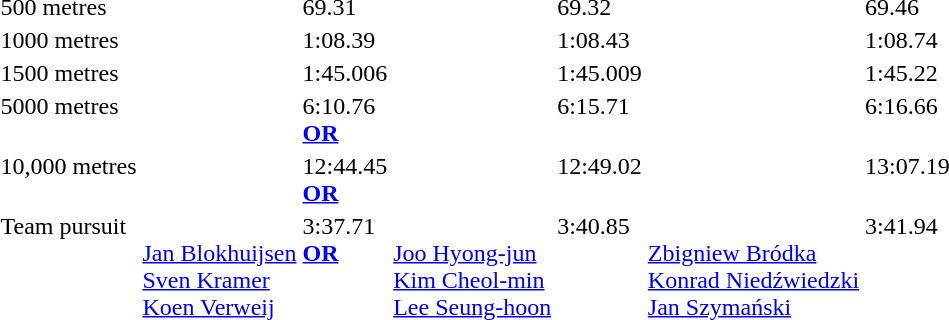<table>
<tr valign="top">
<td>500 metres <br></td>
<td></td>
<td>69.31</td>
<td></td>
<td>69.32</td>
<td></td>
<td>69.46</td>
</tr>
<tr valign="top">
<td>1000 metres <br></td>
<td></td>
<td>1:08.39</td>
<td></td>
<td>1:08.43</td>
<td></td>
<td>1:08.74</td>
</tr>
<tr valign="top">
<td>1500 metres <br></td>
<td></td>
<td>1:45.006</td>
<td></td>
<td>1:45.009</td>
<td></td>
<td>1:45.22</td>
</tr>
<tr valign="top">
<td>5000 metres <br></td>
<td></td>
<td>6:10.76<br><strong><a href='#'>OR</a></strong></td>
<td></td>
<td>6:15.71</td>
<td></td>
<td>6:16.66</td>
</tr>
<tr valign="top">
<td>10,000 metres <br></td>
<td></td>
<td>12:44.45<br><strong><a href='#'>OR</a></strong></td>
<td></td>
<td>12:49.02</td>
<td></td>
<td>13:07.19</td>
</tr>
<tr valign="top">
<td>Team pursuit <br></td>
<td><br><a href='#'>Jan Blokhuijsen</a><br><a href='#'>Sven Kramer</a><br><a href='#'>Koen Verweij</a></td>
<td>3:37.71<br><strong><a href='#'>OR</a></strong></td>
<td><br><a href='#'>Joo Hyong-jun</a><br><a href='#'>Kim Cheol-min</a><br><a href='#'>Lee Seung-hoon</a></td>
<td>3:40.85</td>
<td><br><a href='#'>Zbigniew Bródka</a><br><a href='#'>Konrad Niedźwiedzki</a><br><a href='#'>Jan Szymański</a></td>
<td>3:41.94</td>
</tr>
</table>
